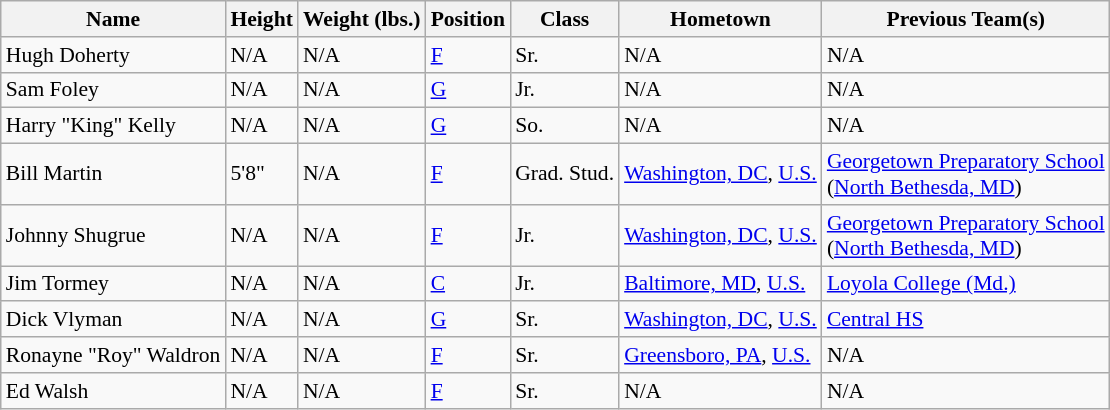<table class="wikitable" style="font-size: 90%">
<tr>
<th>Name</th>
<th>Height</th>
<th>Weight (lbs.)</th>
<th>Position</th>
<th>Class</th>
<th>Hometown</th>
<th>Previous Team(s)</th>
</tr>
<tr>
<td>Hugh Doherty</td>
<td>N/A</td>
<td>N/A</td>
<td><a href='#'>F</a></td>
<td>Sr.</td>
<td>N/A</td>
<td>N/A</td>
</tr>
<tr>
<td>Sam Foley</td>
<td>N/A</td>
<td>N/A</td>
<td><a href='#'>G</a></td>
<td>Jr.</td>
<td>N/A</td>
<td>N/A</td>
</tr>
<tr>
<td>Harry "King" Kelly</td>
<td>N/A</td>
<td>N/A</td>
<td><a href='#'>G</a></td>
<td>So.</td>
<td>N/A</td>
<td>N/A</td>
</tr>
<tr>
<td>Bill Martin</td>
<td>5'8"</td>
<td>N/A</td>
<td><a href='#'>F</a></td>
<td>Grad. Stud.</td>
<td><a href='#'>Washington, DC</a>, <a href='#'>U.S.</a></td>
<td><a href='#'>Georgetown Preparatory School</a><br>(<a href='#'>North Bethesda, MD</a>)</td>
</tr>
<tr>
<td>Johnny Shugrue</td>
<td>N/A</td>
<td>N/A</td>
<td><a href='#'>F</a></td>
<td>Jr.</td>
<td><a href='#'>Washington, DC</a>, <a href='#'>U.S.</a></td>
<td><a href='#'>Georgetown Preparatory School</a><br>(<a href='#'>North Bethesda, MD</a>)</td>
</tr>
<tr>
<td>Jim Tormey</td>
<td>N/A</td>
<td>N/A</td>
<td><a href='#'>C</a></td>
<td>Jr.</td>
<td><a href='#'>Baltimore, MD</a>, <a href='#'>U.S.</a></td>
<td><a href='#'>Loyola College (Md.)</a></td>
</tr>
<tr>
<td>Dick Vlyman</td>
<td>N/A</td>
<td>N/A</td>
<td><a href='#'>G</a></td>
<td>Sr.</td>
<td><a href='#'>Washington, DC</a>, <a href='#'>U.S.</a></td>
<td><a href='#'>Central HS</a></td>
</tr>
<tr>
<td>Ronayne "Roy" Waldron</td>
<td>N/A</td>
<td>N/A</td>
<td><a href='#'>F</a></td>
<td>Sr.</td>
<td><a href='#'>Greensboro, PA</a>, <a href='#'>U.S.</a></td>
<td>N/A</td>
</tr>
<tr>
<td>Ed Walsh</td>
<td>N/A</td>
<td>N/A</td>
<td><a href='#'>F</a></td>
<td>Sr.</td>
<td>N/A</td>
<td>N/A</td>
</tr>
</table>
